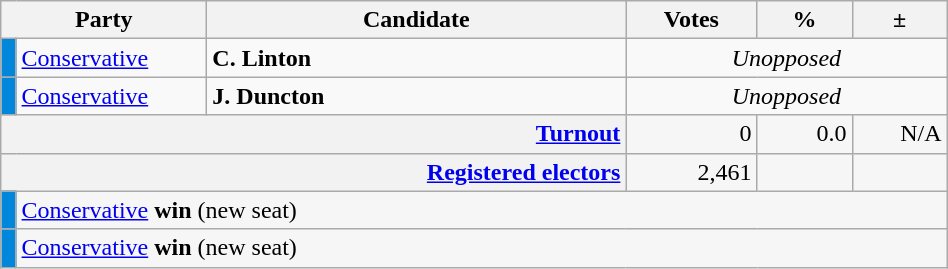<table class=wikitable>
<tr>
<th scope="col" colspan="2" style="width: 130px">Party</th>
<th scope="col" style="width: 17em">Candidate</th>
<th scope="col" style="width: 5em">Votes</th>
<th scope="col" style="width: 3.5em">%</th>
<th scope="col" style="width: 3.5em">±</th>
</tr>
<tr>
<td style="background:#0087DC;"></td>
<td><a href='#'>Conservative</a></td>
<td><strong>C. Linton</strong></td>
<td style="text-align: center; "colspan="3"><em>Unopposed</em></td>
</tr>
<tr>
<td style="background:#0087DC;"></td>
<td><a href='#'>Conservative</a></td>
<td><strong>J. Duncton</strong></td>
<td style="text-align: center; "colspan="3"><em>Unopposed</em></td>
</tr>
<tr style="background-color:#F6F6F6">
<th colspan="3" style="text-align: right; margin-right: 0.5em"><a href='#'>Turnout</a></th>
<td style="text-align: right; margin-right: 0.5em">0</td>
<td style="text-align: right; margin-right: 0.5em">0.0</td>
<td style="text-align: right; margin-right: 0.5em">N/A</td>
</tr>
<tr style="background-color:#F6F6F6;">
<th colspan="3" style="text-align:right;"><a href='#'>Registered electors</a></th>
<td style="text-align:right; margin-right:0.5em">2,461</td>
<td></td>
<td></td>
</tr>
<tr style="background-color:#F6F6F6">
<td style="background:#0087DC;"></td>
<td colspan="5"><a href='#'>Conservative</a> <strong>win</strong> (new seat)</td>
</tr>
<tr style="background-color:#F6F6F6">
<td style="background:#0087DC;"></td>
<td colspan="5"><a href='#'>Conservative</a> <strong>win</strong> (new seat)</td>
</tr>
</table>
